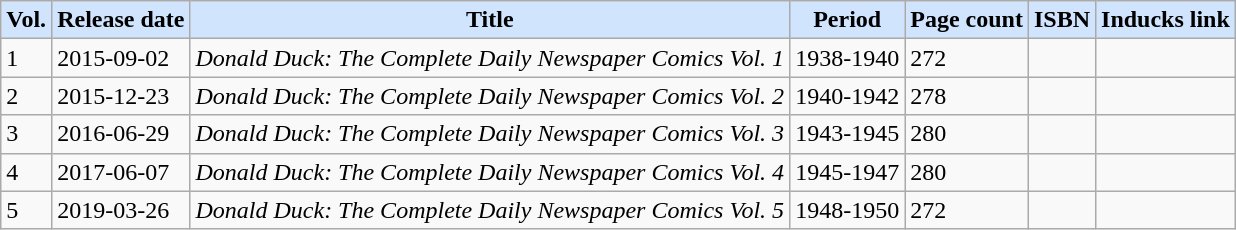<table class="wikitable sortable">
<tr>
<th style="background-color:#D0E4FE" data-sort-type-"number">Vol.</th>
<th style="background-color:#D0E4FE">Release date</th>
<th style="background-color:#D0E4FE">Title</th>
<th style="background-color:#D0E4FE">Period</th>
<th style="background-color:#D0E4FE">Page count</th>
<th style="background-color:#D0E4FE">ISBN</th>
<th style="background-color:#D0E4FE">Inducks link</th>
</tr>
<tr>
<td>1</td>
<td>2015-09-02</td>
<td><em>Donald Duck: The Complete Daily Newspaper Comics Vol. 1</em></td>
<td>1938-1940</td>
<td>272</td>
<td></td>
<td></td>
</tr>
<tr>
<td>2</td>
<td>2015-12-23</td>
<td><em>Donald Duck: The Complete Daily Newspaper Comics Vol. 2</em></td>
<td>1940-1942</td>
<td>278</td>
<td></td>
<td></td>
</tr>
<tr>
<td>3</td>
<td>2016-06-29</td>
<td><em>Donald Duck: The Complete Daily Newspaper Comics Vol. 3</em></td>
<td>1943-1945</td>
<td>280</td>
<td></td>
<td></td>
</tr>
<tr>
<td>4</td>
<td>2017-06-07</td>
<td><em>Donald Duck: The Complete Daily Newspaper Comics Vol. 4</em></td>
<td>1945-1947</td>
<td>280</td>
<td></td>
<td></td>
</tr>
<tr>
<td>5</td>
<td>2019-03-26</td>
<td><em>Donald Duck: The Complete Daily Newspaper Comics Vol. 5</em></td>
<td>1948-1950</td>
<td>272</td>
<td></td>
<td></td>
</tr>
</table>
